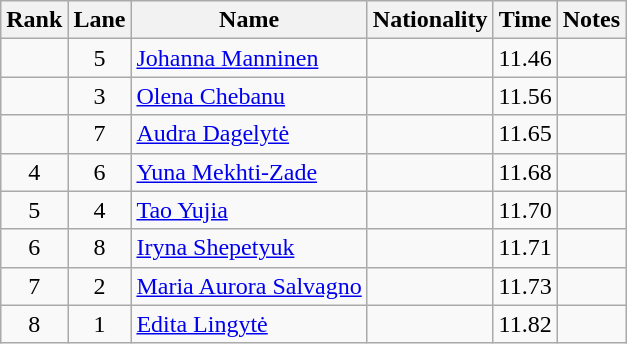<table class="wikitable sortable" style="text-align:center">
<tr>
<th>Rank</th>
<th>Lane</th>
<th>Name</th>
<th>Nationality</th>
<th>Time</th>
<th>Notes</th>
</tr>
<tr>
<td></td>
<td>5</td>
<td align=left><a href='#'>Johanna Manninen</a></td>
<td align=left></td>
<td>11.46</td>
<td></td>
</tr>
<tr>
<td></td>
<td>3</td>
<td align=left><a href='#'>Olena Chebanu</a></td>
<td align=left></td>
<td>11.56</td>
<td></td>
</tr>
<tr>
<td></td>
<td>7</td>
<td align=left><a href='#'>Audra Dagelytė</a></td>
<td align=left></td>
<td>11.65</td>
<td></td>
</tr>
<tr>
<td>4</td>
<td>6</td>
<td align=left><a href='#'>Yuna Mekhti-Zade</a></td>
<td align=left></td>
<td>11.68</td>
<td></td>
</tr>
<tr>
<td>5</td>
<td>4</td>
<td align=left><a href='#'>Tao Yujia</a></td>
<td align=left></td>
<td>11.70</td>
<td></td>
</tr>
<tr>
<td>6</td>
<td>8</td>
<td align=left><a href='#'>Iryna Shepetyuk</a></td>
<td align=left></td>
<td>11.71</td>
<td></td>
</tr>
<tr>
<td>7</td>
<td>2</td>
<td align=left><a href='#'>Maria Aurora Salvagno</a></td>
<td align=left></td>
<td>11.73</td>
<td></td>
</tr>
<tr>
<td>8</td>
<td>1</td>
<td align=left><a href='#'>Edita Lingytė</a></td>
<td align=left></td>
<td>11.82</td>
<td></td>
</tr>
</table>
